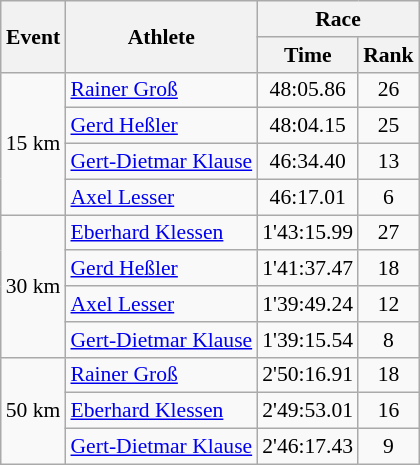<table class="wikitable" border="1" style="font-size:90%">
<tr>
<th rowspan=2>Event</th>
<th rowspan=2>Athlete</th>
<th colspan=2>Race</th>
</tr>
<tr>
<th>Time</th>
<th>Rank</th>
</tr>
<tr>
<td rowspan=4>15 km</td>
<td><a href='#'>Rainer Groß</a></td>
<td align=center>48:05.86</td>
<td align=center>26</td>
</tr>
<tr>
<td><a href='#'>Gerd Heßler</a></td>
<td align=center>48:04.15</td>
<td align=center>25</td>
</tr>
<tr>
<td><a href='#'>Gert-Dietmar Klause</a></td>
<td align=center>46:34.40</td>
<td align=center>13</td>
</tr>
<tr>
<td><a href='#'>Axel Lesser</a></td>
<td align=center>46:17.01</td>
<td align=center>6</td>
</tr>
<tr>
<td rowspan=4>30 km</td>
<td><a href='#'>Eberhard Klessen</a></td>
<td align=center>1'43:15.99</td>
<td align=center>27</td>
</tr>
<tr>
<td><a href='#'>Gerd Heßler</a></td>
<td align=center>1'41:37.47</td>
<td align=center>18</td>
</tr>
<tr>
<td><a href='#'>Axel Lesser</a></td>
<td align=center>1'39:49.24</td>
<td align=center>12</td>
</tr>
<tr>
<td><a href='#'>Gert-Dietmar Klause</a></td>
<td align=center>1'39:15.54</td>
<td align=center>8</td>
</tr>
<tr>
<td rowspan=3>50 km</td>
<td><a href='#'>Rainer Groß</a></td>
<td align=center>2'50:16.91</td>
<td align=center>18</td>
</tr>
<tr>
<td><a href='#'>Eberhard Klessen</a></td>
<td align=center>2'49:53.01</td>
<td align=center>16</td>
</tr>
<tr>
<td><a href='#'>Gert-Dietmar Klause</a></td>
<td align=center>2'46:17.43</td>
<td align=center>9</td>
</tr>
</table>
